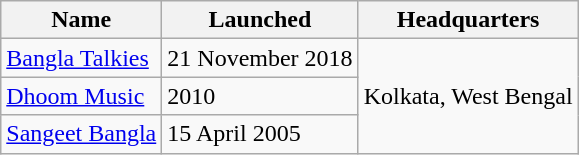<table class="sortable plainrowheaders wikitable">
<tr>
<th>Name</th>
<th>Launched</th>
<th>Headquarters</th>
</tr>
<tr>
<td><a href='#'>Bangla Talkies</a></td>
<td>21 November 2018</td>
<td rowspan="3">Kolkata, West Bengal</td>
</tr>
<tr>
<td><a href='#'>Dhoom Music</a></td>
<td>2010</td>
</tr>
<tr>
<td><a href='#'>Sangeet Bangla</a></td>
<td>15 April 2005</td>
</tr>
</table>
